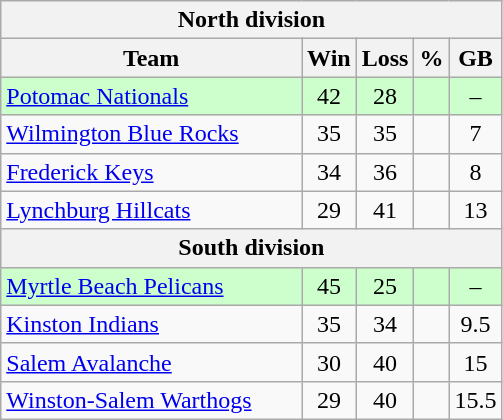<table class="wikitable">
<tr>
<th colspan="5">North division</th>
</tr>
<tr>
<th width="60%">Team</th>
<th>Win</th>
<th>Loss</th>
<th>%</th>
<th>GB</th>
</tr>
<tr align=center bgcolor=ccffcc>
<td align=left><a href='#'>Potomac Nationals</a></td>
<td>42</td>
<td>28</td>
<td></td>
<td>–</td>
</tr>
<tr align=center>
<td align=left><a href='#'>Wilmington Blue Rocks</a></td>
<td>35</td>
<td>35</td>
<td></td>
<td>7</td>
</tr>
<tr align=center>
<td align=left><a href='#'>Frederick Keys</a></td>
<td>34</td>
<td>36</td>
<td></td>
<td>8</td>
</tr>
<tr align=center>
<td align=left><a href='#'>Lynchburg Hillcats</a></td>
<td>29</td>
<td>41</td>
<td></td>
<td>13</td>
</tr>
<tr>
<th colspan="5">South division</th>
</tr>
<tr align=center bgcolor=ccffcc>
<td align=left><a href='#'>Myrtle Beach Pelicans</a></td>
<td>45</td>
<td>25</td>
<td></td>
<td>–</td>
</tr>
<tr align=center>
<td align=left><a href='#'>Kinston Indians</a></td>
<td>35</td>
<td>34</td>
<td></td>
<td>9.5</td>
</tr>
<tr align=center>
<td align=left><a href='#'>Salem Avalanche</a></td>
<td>30</td>
<td>40</td>
<td></td>
<td>15</td>
</tr>
<tr align=center>
<td align=left><a href='#'>Winston-Salem Warthogs</a></td>
<td>29</td>
<td>40</td>
<td></td>
<td>15.5</td>
</tr>
</table>
